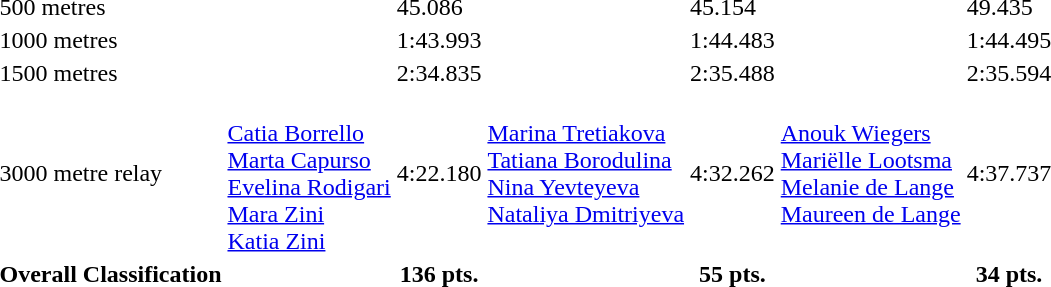<table>
<tr>
<td>500 metres</td>
<td></td>
<td>45.086</td>
<td></td>
<td>45.154</td>
<td></td>
<td>49.435</td>
</tr>
<tr>
<td>1000 metres</td>
<td></td>
<td>1:43.993</td>
<td></td>
<td>1:44.483</td>
<td></td>
<td>1:44.495</td>
</tr>
<tr>
<td>1500 metres</td>
<td></td>
<td>2:34.835</td>
<td></td>
<td>2:35.488</td>
<td></td>
<td>2:35.594</td>
</tr>
<tr>
<td>3000 metre relay</td>
<td valign=top><br><a href='#'>Catia Borrello</a><br><a href='#'>Marta Capurso</a><br><a href='#'>Evelina Rodigari</a><br><a href='#'>Mara Zini</a><br><a href='#'>Katia Zini</a></td>
<td>4:22.180</td>
<td valign=top><br><a href='#'>Marina Tretiakova</a><br><a href='#'>Tatiana Borodulina</a><br><a href='#'>Nina Yevteyeva</a><br><a href='#'>Nataliya Dmitriyeva</a></td>
<td>4:32.262</td>
<td valign=top><br><a href='#'>Anouk Wiegers</a><br><a href='#'>Mariëlle Lootsma</a><br><a href='#'>Melanie de Lange</a><br><a href='#'>Maureen de Lange</a></td>
<td>4:37.737</td>
</tr>
<tr>
<th>Overall Classification</th>
<th></th>
<th>136 pts.</th>
<th></th>
<th>55 pts.</th>
<th></th>
<th>34 pts.</th>
</tr>
</table>
